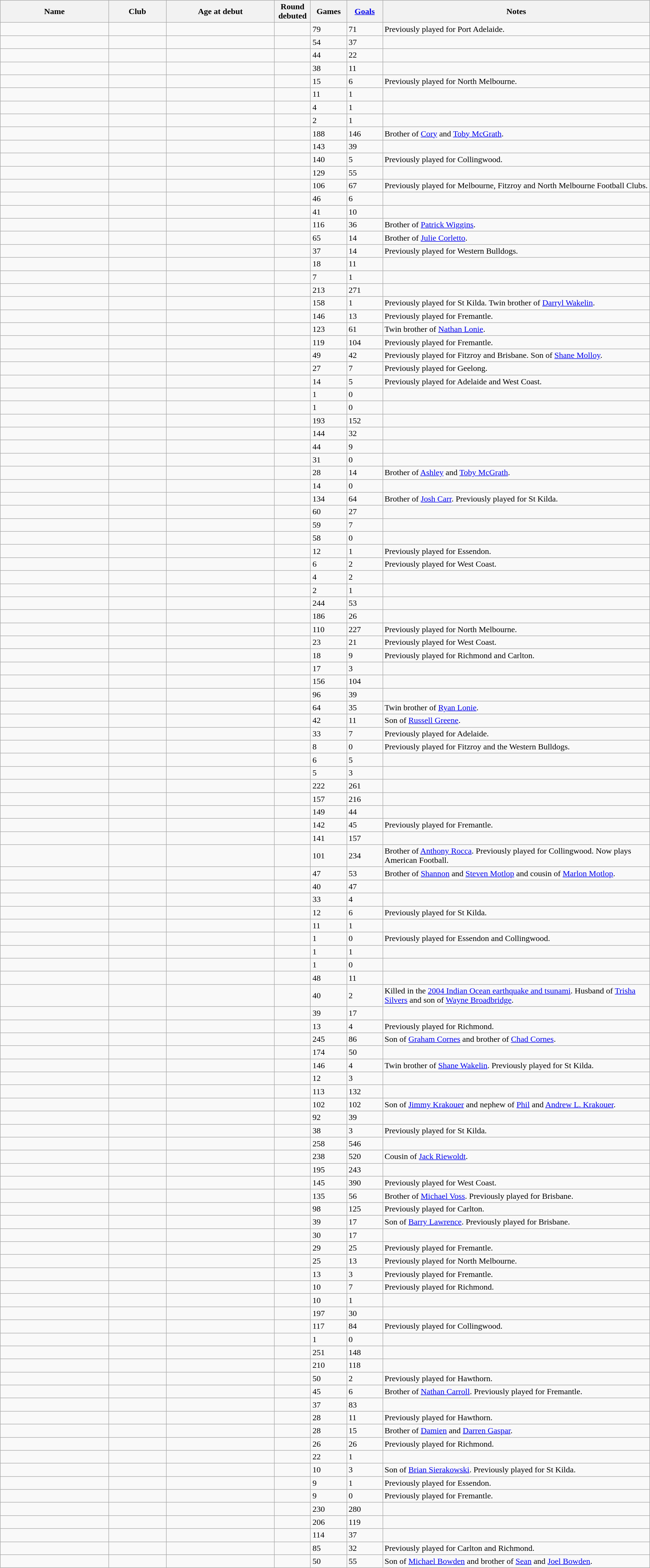<table class="wikitable sortable" style="width:100%;">
<tr style="background:#efefef;">
<th style="width:15%;">Name</th>
<th width=8%>Club</th>
<th style="width:15%;">Age at debut</th>
<th width=5%>Round debuted</th>
<th width=5%>Games</th>
<th width=5%><a href='#'>Goals</a></th>
<th style="width:37%;">Notes</th>
</tr>
<tr>
<td></td>
<td></td>
<td></td>
<td></td>
<td>79</td>
<td>71</td>
<td>Previously played for Port Adelaide.</td>
</tr>
<tr>
<td></td>
<td></td>
<td></td>
<td></td>
<td>54</td>
<td>37</td>
<td></td>
</tr>
<tr>
<td></td>
<td></td>
<td></td>
<td></td>
<td>44</td>
<td>22</td>
<td></td>
</tr>
<tr>
<td></td>
<td></td>
<td></td>
<td></td>
<td>38</td>
<td>11</td>
<td></td>
</tr>
<tr>
<td></td>
<td></td>
<td></td>
<td></td>
<td>15</td>
<td>6</td>
<td>Previously played for North Melbourne.</td>
</tr>
<tr>
<td></td>
<td></td>
<td></td>
<td></td>
<td>11</td>
<td>1</td>
<td></td>
</tr>
<tr>
<td></td>
<td></td>
<td></td>
<td></td>
<td>4</td>
<td>1</td>
<td></td>
</tr>
<tr>
<td></td>
<td></td>
<td></td>
<td></td>
<td>2</td>
<td>1</td>
<td></td>
</tr>
<tr>
<td></td>
<td></td>
<td></td>
<td></td>
<td>188</td>
<td>146</td>
<td>Brother of <a href='#'>Cory</a> and <a href='#'>Toby McGrath</a>.</td>
</tr>
<tr>
<td></td>
<td></td>
<td></td>
<td></td>
<td>143</td>
<td>39</td>
<td></td>
</tr>
<tr>
<td></td>
<td></td>
<td></td>
<td></td>
<td>140</td>
<td>5</td>
<td>Previously played for Collingwood.</td>
</tr>
<tr>
<td></td>
<td></td>
<td></td>
<td></td>
<td>129</td>
<td>55</td>
<td></td>
</tr>
<tr>
<td></td>
<td></td>
<td></td>
<td></td>
<td>106</td>
<td>67</td>
<td>Previously played for Melbourne, Fitzroy and North Melbourne Football Clubs.</td>
</tr>
<tr>
<td></td>
<td></td>
<td></td>
<td></td>
<td>46</td>
<td>6</td>
<td></td>
</tr>
<tr>
<td></td>
<td></td>
<td></td>
<td></td>
<td>41</td>
<td>10</td>
<td></td>
</tr>
<tr>
<td></td>
<td></td>
<td></td>
<td></td>
<td>116</td>
<td>36</td>
<td>Brother of <a href='#'>Patrick Wiggins</a>.</td>
</tr>
<tr>
<td></td>
<td></td>
<td></td>
<td></td>
<td>65</td>
<td>14</td>
<td>Brother of <a href='#'>Julie Corletto</a>.</td>
</tr>
<tr>
<td></td>
<td></td>
<td></td>
<td></td>
<td>37</td>
<td>14</td>
<td>Previously played for Western Bulldogs.</td>
</tr>
<tr>
<td></td>
<td></td>
<td></td>
<td></td>
<td>18</td>
<td>11</td>
<td></td>
</tr>
<tr>
<td></td>
<td></td>
<td></td>
<td></td>
<td>7</td>
<td>1</td>
<td></td>
</tr>
<tr>
<td></td>
<td></td>
<td></td>
<td></td>
<td>213</td>
<td>271</td>
<td></td>
</tr>
<tr>
<td></td>
<td></td>
<td></td>
<td></td>
<td>158</td>
<td>1</td>
<td>Previously played for St Kilda. Twin brother of <a href='#'>Darryl Wakelin</a>.</td>
</tr>
<tr>
<td></td>
<td></td>
<td></td>
<td></td>
<td>146</td>
<td>13</td>
<td>Previously played for Fremantle.</td>
</tr>
<tr>
<td></td>
<td></td>
<td></td>
<td></td>
<td>123</td>
<td>61</td>
<td>Twin brother of <a href='#'>Nathan Lonie</a>.</td>
</tr>
<tr>
<td></td>
<td></td>
<td></td>
<td></td>
<td>119</td>
<td>104</td>
<td>Previously played for Fremantle.</td>
</tr>
<tr>
<td></td>
<td></td>
<td></td>
<td></td>
<td>49</td>
<td>42</td>
<td>Previously played for Fitzroy and Brisbane. Son of <a href='#'>Shane Molloy</a>.</td>
</tr>
<tr>
<td></td>
<td></td>
<td></td>
<td></td>
<td>27</td>
<td>7</td>
<td>Previously played for Geelong.</td>
</tr>
<tr>
<td></td>
<td></td>
<td></td>
<td></td>
<td>14</td>
<td>5</td>
<td>Previously played for Adelaide and West Coast.</td>
</tr>
<tr>
<td></td>
<td></td>
<td></td>
<td></td>
<td>1</td>
<td>0</td>
<td></td>
</tr>
<tr>
<td></td>
<td></td>
<td></td>
<td></td>
<td>1</td>
<td>0</td>
<td></td>
</tr>
<tr>
<td></td>
<td></td>
<td></td>
<td></td>
<td>193</td>
<td>152</td>
<td></td>
</tr>
<tr>
<td></td>
<td></td>
<td></td>
<td></td>
<td>144</td>
<td>32</td>
<td></td>
</tr>
<tr>
<td></td>
<td></td>
<td></td>
<td></td>
<td>44</td>
<td>9</td>
<td></td>
</tr>
<tr>
<td></td>
<td></td>
<td></td>
<td></td>
<td>31</td>
<td>0</td>
<td></td>
</tr>
<tr>
<td></td>
<td></td>
<td></td>
<td></td>
<td>28</td>
<td>14</td>
<td>Brother of <a href='#'>Ashley</a> and <a href='#'>Toby McGrath</a>.</td>
</tr>
<tr>
<td></td>
<td></td>
<td></td>
<td></td>
<td>14</td>
<td>0</td>
<td></td>
</tr>
<tr>
<td></td>
<td></td>
<td></td>
<td></td>
<td>134</td>
<td>64</td>
<td>Brother of <a href='#'>Josh Carr</a>. Previously played for St Kilda.</td>
</tr>
<tr>
<td></td>
<td></td>
<td></td>
<td></td>
<td>60</td>
<td>27</td>
<td></td>
</tr>
<tr>
<td></td>
<td></td>
<td></td>
<td></td>
<td>59</td>
<td>7</td>
<td></td>
</tr>
<tr>
<td></td>
<td></td>
<td></td>
<td></td>
<td>58</td>
<td>0</td>
<td></td>
</tr>
<tr>
<td></td>
<td></td>
<td></td>
<td></td>
<td>12</td>
<td>1</td>
<td>Previously played for Essendon.</td>
</tr>
<tr>
<td></td>
<td></td>
<td></td>
<td></td>
<td>6</td>
<td>2</td>
<td>Previously played for West Coast.</td>
</tr>
<tr>
<td></td>
<td></td>
<td></td>
<td></td>
<td>4</td>
<td>2</td>
<td></td>
</tr>
<tr>
<td></td>
<td></td>
<td></td>
<td></td>
<td>2</td>
<td>1</td>
<td></td>
</tr>
<tr>
<td></td>
<td></td>
<td></td>
<td></td>
<td>244</td>
<td>53</td>
<td></td>
</tr>
<tr>
<td></td>
<td></td>
<td></td>
<td></td>
<td>186</td>
<td>26</td>
<td></td>
</tr>
<tr>
<td></td>
<td></td>
<td></td>
<td></td>
<td>110</td>
<td>227</td>
<td>Previously played for North Melbourne.</td>
</tr>
<tr>
<td></td>
<td></td>
<td></td>
<td></td>
<td>23</td>
<td>21</td>
<td>Previously played for West Coast.</td>
</tr>
<tr>
<td></td>
<td></td>
<td></td>
<td></td>
<td>18</td>
<td>9</td>
<td>Previously played for Richmond and Carlton.</td>
</tr>
<tr>
<td></td>
<td></td>
<td></td>
<td></td>
<td>17</td>
<td>3</td>
<td></td>
</tr>
<tr>
<td></td>
<td></td>
<td></td>
<td></td>
<td>156</td>
<td>104</td>
<td></td>
</tr>
<tr>
<td></td>
<td></td>
<td></td>
<td></td>
<td>96</td>
<td>39</td>
<td></td>
</tr>
<tr>
<td></td>
<td></td>
<td></td>
<td></td>
<td>64</td>
<td>35</td>
<td>Twin brother of <a href='#'>Ryan Lonie</a>.</td>
</tr>
<tr>
<td></td>
<td></td>
<td></td>
<td></td>
<td>42</td>
<td>11</td>
<td>Son of <a href='#'>Russell Greene</a>.</td>
</tr>
<tr>
<td></td>
<td></td>
<td></td>
<td></td>
<td>33</td>
<td>7</td>
<td>Previously played for Adelaide.</td>
</tr>
<tr>
<td></td>
<td></td>
<td></td>
<td></td>
<td>8</td>
<td>0</td>
<td>Previously played for Fitzroy and the Western Bulldogs.</td>
</tr>
<tr>
<td></td>
<td></td>
<td></td>
<td></td>
<td>6</td>
<td>5</td>
<td></td>
</tr>
<tr>
<td></td>
<td></td>
<td></td>
<td></td>
<td>5</td>
<td>3</td>
<td></td>
</tr>
<tr>
<td></td>
<td></td>
<td></td>
<td></td>
<td>222</td>
<td>261</td>
<td></td>
</tr>
<tr>
<td></td>
<td></td>
<td></td>
<td></td>
<td>157</td>
<td>216</td>
<td></td>
</tr>
<tr>
<td></td>
<td></td>
<td></td>
<td></td>
<td>149</td>
<td>44</td>
<td></td>
</tr>
<tr>
<td></td>
<td></td>
<td></td>
<td></td>
<td>142</td>
<td>45</td>
<td>Previously played for Fremantle.</td>
</tr>
<tr>
<td></td>
<td></td>
<td></td>
<td></td>
<td>141</td>
<td>157</td>
<td></td>
</tr>
<tr>
<td></td>
<td></td>
<td></td>
<td></td>
<td>101</td>
<td>234</td>
<td>Brother of <a href='#'>Anthony Rocca</a>. Previously played for Collingwood. Now plays American Football.</td>
</tr>
<tr>
<td></td>
<td></td>
<td></td>
<td></td>
<td>47</td>
<td>53</td>
<td>Brother of <a href='#'>Shannon</a> and <a href='#'>Steven Motlop</a> and cousin of <a href='#'>Marlon Motlop</a>.</td>
</tr>
<tr>
<td></td>
<td></td>
<td></td>
<td></td>
<td>40</td>
<td>47</td>
<td></td>
</tr>
<tr>
<td></td>
<td></td>
<td></td>
<td></td>
<td>33</td>
<td>4</td>
<td></td>
</tr>
<tr>
<td></td>
<td></td>
<td></td>
<td></td>
<td>12</td>
<td>6</td>
<td>Previously played for St Kilda.</td>
</tr>
<tr>
<td></td>
<td></td>
<td></td>
<td></td>
<td>11</td>
<td>1</td>
<td></td>
</tr>
<tr>
<td></td>
<td></td>
<td></td>
<td></td>
<td>1</td>
<td>0</td>
<td>Previously played for Essendon and Collingwood.</td>
</tr>
<tr>
<td></td>
<td></td>
<td></td>
<td></td>
<td>1</td>
<td>1</td>
<td></td>
</tr>
<tr>
<td></td>
<td></td>
<td></td>
<td></td>
<td>1</td>
<td>0</td>
<td></td>
</tr>
<tr>
<td></td>
<td></td>
<td></td>
<td></td>
<td>48</td>
<td>11</td>
<td></td>
</tr>
<tr>
<td></td>
<td></td>
<td></td>
<td></td>
<td>40</td>
<td>2</td>
<td>Killed in the <a href='#'>2004 Indian Ocean earthquake and tsunami</a>. Husband of <a href='#'>Trisha Silvers</a> and son of <a href='#'>Wayne Broadbridge</a>.</td>
</tr>
<tr>
<td></td>
<td></td>
<td></td>
<td></td>
<td>39</td>
<td>17</td>
<td></td>
</tr>
<tr>
<td></td>
<td></td>
<td></td>
<td></td>
<td>13</td>
<td>4</td>
<td>Previously played for Richmond.</td>
</tr>
<tr>
<td></td>
<td></td>
<td></td>
<td></td>
<td>245</td>
<td>86</td>
<td>Son of <a href='#'>Graham Cornes</a> and brother of <a href='#'>Chad Cornes</a>.</td>
</tr>
<tr>
<td></td>
<td></td>
<td></td>
<td></td>
<td>174</td>
<td>50</td>
<td></td>
</tr>
<tr>
<td></td>
<td></td>
<td></td>
<td></td>
<td>146</td>
<td>4</td>
<td>Twin brother of <a href='#'>Shane Wakelin</a>. Previously played for St Kilda.</td>
</tr>
<tr>
<td></td>
<td></td>
<td></td>
<td></td>
<td>12</td>
<td>3</td>
<td></td>
</tr>
<tr>
<td></td>
<td></td>
<td></td>
<td></td>
<td>113</td>
<td>132</td>
<td></td>
</tr>
<tr>
<td></td>
<td></td>
<td></td>
<td></td>
<td>102</td>
<td>102</td>
<td>Son of <a href='#'>Jimmy Krakouer</a> and nephew of <a href='#'>Phil</a> and <a href='#'>Andrew L. Krakouer</a>.</td>
</tr>
<tr>
<td></td>
<td></td>
<td></td>
<td></td>
<td>92</td>
<td>39</td>
<td></td>
</tr>
<tr>
<td></td>
<td></td>
<td></td>
<td></td>
<td>38</td>
<td>3</td>
<td>Previously played for St Kilda.</td>
</tr>
<tr>
<td></td>
<td></td>
<td></td>
<td></td>
<td>258</td>
<td>546</td>
<td></td>
</tr>
<tr>
<td></td>
<td></td>
<td></td>
<td></td>
<td>238</td>
<td>520</td>
<td>Cousin of <a href='#'>Jack Riewoldt</a>.</td>
</tr>
<tr>
<td></td>
<td></td>
<td></td>
<td></td>
<td>195</td>
<td>243</td>
<td></td>
</tr>
<tr>
<td></td>
<td></td>
<td></td>
<td></td>
<td>145</td>
<td>390</td>
<td>Previously played for West Coast.</td>
</tr>
<tr>
<td></td>
<td></td>
<td></td>
<td></td>
<td>135</td>
<td>56</td>
<td>Brother of <a href='#'>Michael Voss</a>. Previously played for Brisbane.</td>
</tr>
<tr>
<td></td>
<td></td>
<td></td>
<td></td>
<td>98</td>
<td>125</td>
<td>Previously played for Carlton.</td>
</tr>
<tr>
<td></td>
<td></td>
<td></td>
<td></td>
<td>39</td>
<td>17</td>
<td>Son of <a href='#'>Barry Lawrence</a>. Previously played for Brisbane.</td>
</tr>
<tr>
<td></td>
<td></td>
<td></td>
<td></td>
<td>30</td>
<td>17</td>
<td></td>
</tr>
<tr>
<td></td>
<td></td>
<td></td>
<td></td>
<td>29</td>
<td>25</td>
<td>Previously played for Fremantle.</td>
</tr>
<tr>
<td></td>
<td></td>
<td></td>
<td></td>
<td>25</td>
<td>13</td>
<td>Previously played for North Melbourne.</td>
</tr>
<tr>
<td></td>
<td></td>
<td></td>
<td></td>
<td>13</td>
<td>3</td>
<td>Previously played for Fremantle.</td>
</tr>
<tr>
<td></td>
<td></td>
<td></td>
<td></td>
<td>10</td>
<td>7</td>
<td>Previously played for Richmond.</td>
</tr>
<tr>
<td></td>
<td></td>
<td></td>
<td></td>
<td>10</td>
<td>1</td>
<td></td>
</tr>
<tr>
<td></td>
<td></td>
<td></td>
<td></td>
<td>197</td>
<td>30</td>
<td></td>
</tr>
<tr>
<td></td>
<td></td>
<td></td>
<td></td>
<td>117</td>
<td>84</td>
<td>Previously played for Collingwood.</td>
</tr>
<tr>
<td></td>
<td></td>
<td></td>
<td></td>
<td>1</td>
<td>0</td>
<td></td>
</tr>
<tr>
<td></td>
<td></td>
<td></td>
<td></td>
<td>251</td>
<td>148</td>
<td></td>
</tr>
<tr>
<td></td>
<td></td>
<td></td>
<td></td>
<td>210</td>
<td>118</td>
<td></td>
</tr>
<tr>
<td></td>
<td></td>
<td></td>
<td></td>
<td>50</td>
<td>2</td>
<td>Previously played for Hawthorn.</td>
</tr>
<tr>
<td></td>
<td></td>
<td></td>
<td></td>
<td>45</td>
<td>6</td>
<td>Brother of <a href='#'>Nathan Carroll</a>. Previously played for Fremantle.</td>
</tr>
<tr>
<td></td>
<td></td>
<td></td>
<td></td>
<td>37</td>
<td>83</td>
<td></td>
</tr>
<tr>
<td></td>
<td></td>
<td></td>
<td></td>
<td>28</td>
<td>11</td>
<td>Previously played for Hawthorn.</td>
</tr>
<tr>
<td></td>
<td></td>
<td></td>
<td></td>
<td>28</td>
<td>15</td>
<td>Brother of <a href='#'>Damien</a> and <a href='#'>Darren Gaspar</a>.</td>
</tr>
<tr>
<td></td>
<td></td>
<td></td>
<td></td>
<td>26</td>
<td>26</td>
<td>Previously played for Richmond.</td>
</tr>
<tr>
<td></td>
<td></td>
<td></td>
<td></td>
<td>22</td>
<td>1</td>
<td></td>
</tr>
<tr>
<td></td>
<td></td>
<td></td>
<td></td>
<td>10</td>
<td>3</td>
<td>Son of <a href='#'>Brian Sierakowski</a>. Previously played for St Kilda.</td>
</tr>
<tr>
<td></td>
<td></td>
<td></td>
<td></td>
<td>9</td>
<td>1</td>
<td>Previously played for Essendon.</td>
</tr>
<tr>
<td></td>
<td></td>
<td></td>
<td></td>
<td>9</td>
<td>0</td>
<td>Previously played for Fremantle.</td>
</tr>
<tr>
<td></td>
<td></td>
<td></td>
<td></td>
<td>230</td>
<td>280</td>
<td></td>
</tr>
<tr>
<td></td>
<td></td>
<td></td>
<td></td>
<td>206</td>
<td>119</td>
<td></td>
</tr>
<tr>
<td></td>
<td></td>
<td></td>
<td></td>
<td>114</td>
<td>37</td>
<td></td>
</tr>
<tr>
<td></td>
<td></td>
<td></td>
<td></td>
<td>85</td>
<td>32</td>
<td>Previously played for Carlton and Richmond.</td>
</tr>
<tr>
<td></td>
<td></td>
<td></td>
<td></td>
<td>50</td>
<td>55</td>
<td>Son of <a href='#'>Michael Bowden</a> and brother of <a href='#'>Sean</a> and <a href='#'>Joel Bowden</a>.</td>
</tr>
</table>
